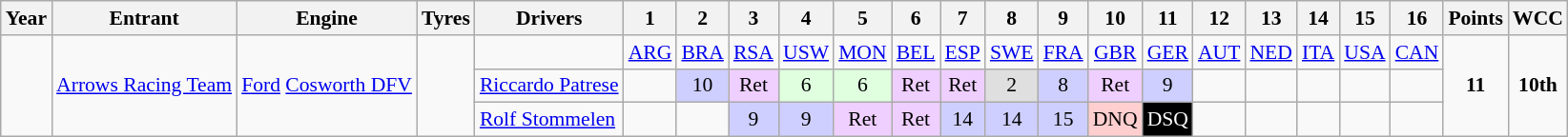<table class="wikitable" style="text-align:center; font-size:90%">
<tr>
<th>Year</th>
<th>Entrant</th>
<th>Engine</th>
<th>Tyres</th>
<th>Drivers</th>
<th>1</th>
<th>2</th>
<th>3</th>
<th>4</th>
<th>5</th>
<th>6</th>
<th>7</th>
<th>8</th>
<th>9</th>
<th>10</th>
<th>11</th>
<th>12</th>
<th>13</th>
<th>14</th>
<th>15</th>
<th>16</th>
<th>Points</th>
<th>WCC</th>
</tr>
<tr>
<td rowspan="3"></td>
<td rowspan="3"><a href='#'>Arrows Racing Team</a></td>
<td rowspan="3"><a href='#'>Ford</a> <a href='#'>Cosworth DFV</a></td>
<td rowspan="3"></td>
<td></td>
<td><a href='#'>ARG</a></td>
<td><a href='#'>BRA</a></td>
<td><a href='#'>RSA</a></td>
<td><a href='#'>USW</a></td>
<td><a href='#'>MON</a></td>
<td><a href='#'>BEL</a></td>
<td><a href='#'>ESP</a></td>
<td><a href='#'>SWE</a></td>
<td><a href='#'>FRA</a></td>
<td><a href='#'>GBR</a></td>
<td><a href='#'>GER</a></td>
<td><a href='#'>AUT</a></td>
<td><a href='#'>NED</a></td>
<td><a href='#'>ITA</a></td>
<td><a href='#'>USA</a></td>
<td><a href='#'>CAN</a></td>
<td rowspan="3"><strong>11</strong> </td>
<td rowspan="3"><strong>10th</strong> </td>
</tr>
<tr>
<td align="left"><a href='#'>Riccardo Patrese</a></td>
<td></td>
<td style="background:#CFCFFF;">10</td>
<td style="background:#EFCFFF;">Ret</td>
<td style="background:#DFFFDF;">6</td>
<td style="background:#DFFFDF;">6</td>
<td style="background:#EFCFFF;">Ret</td>
<td style="background:#EFCFFF;">Ret</td>
<td style="background:#DFDFDF;">2</td>
<td style="background:#CFCFFF;">8</td>
<td style="background:#EFCFFF;">Ret</td>
<td style="background:#CFCFFF;">9</td>
<td></td>
<td></td>
<td></td>
<td></td>
<td></td>
</tr>
<tr>
<td align="left"><a href='#'>Rolf Stommelen</a></td>
<td></td>
<td></td>
<td style="background:#CFCFFF;">9</td>
<td style="background:#CFCFFF;">9</td>
<td style="background:#EFCFFF;">Ret</td>
<td style="background:#EFCFFF;">Ret</td>
<td style="background:#CFCFFF;">14</td>
<td style="background:#CFCFFF;">14</td>
<td style="background:#CFCFFF;">15</td>
<td style="background:#FFCFCF;">DNQ</td>
<td style="background:#000000; color:white">DSQ</td>
<td></td>
<td></td>
<td></td>
<td></td>
<td></td>
</tr>
</table>
